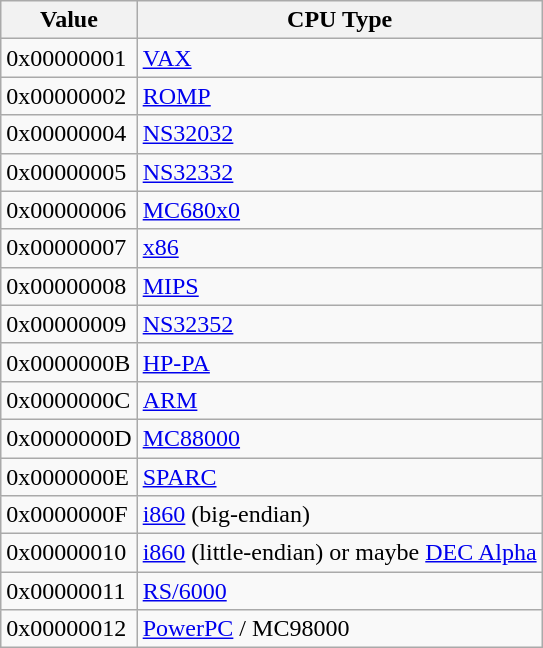<table class="wikitable">
<tr>
<th>Value</th>
<th>CPU Type</th>
</tr>
<tr>
<td>0x00000001</td>
<td><a href='#'>VAX</a></td>
</tr>
<tr>
<td>0x00000002</td>
<td><a href='#'>ROMP</a></td>
</tr>
<tr>
<td>0x00000004</td>
<td><a href='#'>NS32032</a></td>
</tr>
<tr>
<td>0x00000005</td>
<td><a href='#'>NS32332</a></td>
</tr>
<tr>
<td>0x00000006</td>
<td><a href='#'>MC680x0</a></td>
</tr>
<tr>
<td>0x00000007</td>
<td><a href='#'>x86</a></td>
</tr>
<tr>
<td>0x00000008</td>
<td><a href='#'>MIPS</a></td>
</tr>
<tr>
<td>0x00000009</td>
<td><a href='#'>NS32352</a></td>
</tr>
<tr>
<td>0x0000000B</td>
<td><a href='#'>HP-PA</a></td>
</tr>
<tr>
<td>0x0000000C</td>
<td><a href='#'>ARM</a></td>
</tr>
<tr>
<td>0x0000000D</td>
<td><a href='#'>MC88000</a></td>
</tr>
<tr>
<td>0x0000000E</td>
<td><a href='#'>SPARC</a></td>
</tr>
<tr>
<td>0x0000000F</td>
<td><a href='#'>i860</a> (big-endian)</td>
</tr>
<tr>
<td>0x00000010</td>
<td><a href='#'>i860</a> (little-endian) or maybe <a href='#'>DEC Alpha</a></td>
</tr>
<tr>
<td>0x00000011</td>
<td><a href='#'>RS/6000</a></td>
</tr>
<tr>
<td>0x00000012</td>
<td><a href='#'>PowerPC</a> / MC98000</td>
</tr>
</table>
